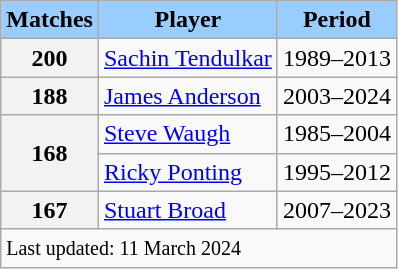<table class="wikitable">
<tr style="background:#9cf; text-align:center;">
<td><strong>Matches</strong></td>
<td><strong>Player</strong></td>
<td><strong>Period</strong></td>
</tr>
<tr>
<th>200</th>
<td> <a href='#'>Sachin Tendulkar</a></td>
<td>1989–2013</td>
</tr>
<tr>
<th>188</th>
<td> <a href='#'>James Anderson</a></td>
<td>2003–2024</td>
</tr>
<tr>
<th rowspan=2>168</th>
<td> <a href='#'>Steve Waugh</a></td>
<td>1985–2004</td>
</tr>
<tr>
<td> <a href='#'>Ricky Ponting</a></td>
<td>1995–2012</td>
</tr>
<tr>
<th>167</th>
<td> <a href='#'>Stuart Broad</a></td>
<td>2007–2023</td>
</tr>
<tr>
<td colspan="3"><small>Last updated: 11 March 2024</small></td>
</tr>
</table>
